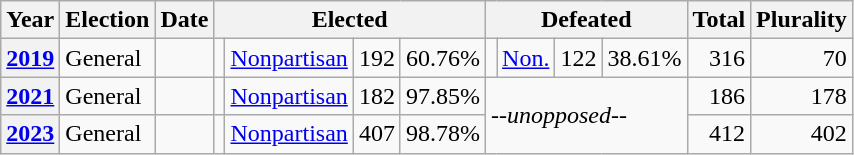<table class="wikitable">
<tr>
<th>Year</th>
<th>Election</th>
<th>Date</th>
<th colspan="4">Elected</th>
<th colspan="4">Defeated</th>
<th>Total</th>
<th>Plurality</th>
</tr>
<tr>
<th><a href='#'>2019</a></th>
<td valign="top">General</td>
<td valign="top"></td>
<td valign="top"></td>
<td valign="top" ><a href='#'>Nonpartisan</a></td>
<td align="right" valign="top">192</td>
<td align="right" valign="top">60.76%</td>
<td valign="top"></td>
<td valign="top" ><a href='#'>Non.</a></td>
<td align="right" valign="top">122</td>
<td align="right" valign="top">38.61%</td>
<td align="right" valign="top">316</td>
<td align="right" valign="top">70</td>
</tr>
<tr>
<th><a href='#'>2021</a></th>
<td>General</td>
<td></td>
<td></td>
<td valign="top" ><a href='#'>Nonpartisan</a></td>
<td align="right" valign="top">182</td>
<td align="right" valign="top">97.85%</td>
<td colspan="4" rowspan="2"><em>--unopposed--</em></td>
<td align="right" valign="top">186</td>
<td align="right" valign="top">178</td>
</tr>
<tr>
<th><a href='#'>2023</a></th>
<td>General</td>
<td></td>
<td></td>
<td valign="top" ><a href='#'>Nonpartisan</a></td>
<td align="right" valign="top">407</td>
<td align="right" valign="top">98.78%</td>
<td align="right" valign="top">412</td>
<td align="right" valign="top">402</td>
</tr>
</table>
